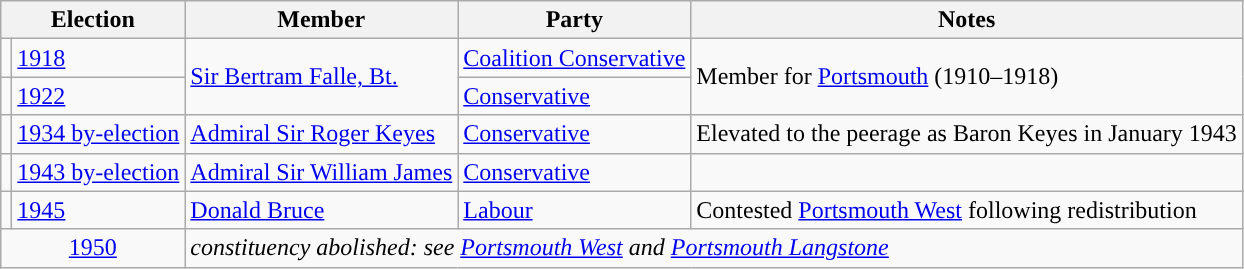<table class="wikitable">
<tr>
<th colspan="2">Election</th>
<th>Member</th>
<th>Party</th>
<th>Notes</th>
</tr>
<tr>
<td style="color:inherit;background-color: "></td>
<td><a href='#'>1918</a></td>
<td rowspan="2"><a href='#'>Sir Bertram Falle, Bt.</a></td>
<td><a href='#'>Coalition Conservative</a></td>
<td rowspan="2">Member for <a href='#'>Portsmouth</a> (1910–1918)</td>
</tr>
<tr>
<td style="color:inherit;background-color: "></td>
<td><a href='#'>1922</a></td>
<td><a href='#'>Conservative</a></td>
</tr>
<tr>
<td style="color:inherit;background-color: "></td>
<td><a href='#'>1934 by-election</a></td>
<td><a href='#'>Admiral Sir Roger Keyes</a></td>
<td><a href='#'>Conservative</a></td>
<td>Elevated to the peerage as Baron Keyes in January 1943</td>
</tr>
<tr>
<td style="color:inherit;background-color: "></td>
<td><a href='#'>1943 by-election</a></td>
<td><a href='#'>Admiral Sir William James</a></td>
<td><a href='#'>Conservative</a></td>
<td></td>
</tr>
<tr>
<td style="color:inherit;background-color: "></td>
<td><a href='#'>1945</a></td>
<td><a href='#'>Donald Bruce</a></td>
<td><a href='#'>Labour</a></td>
<td>Contested <a href='#'>Portsmouth West</a> following redistribution</td>
</tr>
<tr>
<td colspan="2" align="center"><a href='#'>1950</a></td>
<td colspan="3"><em>constituency abolished: see <a href='#'>Portsmouth West</a> and <a href='#'>Portsmouth Langstone</a></em></td>
</tr>
</table>
